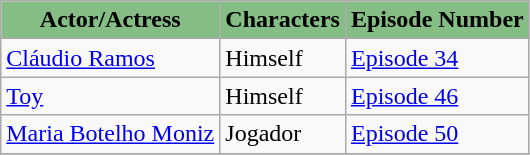<table class="wikitable">
<tr>
<th style="background:#84BE84;">Actor/Actress</th>
<th style="background:#84BE84;">Characters</th>
<th style="background:#84BE84;">Episode Number</th>
</tr>
<tr>
<td><a href='#'>Cláudio Ramos</a></td>
<td>Himself</td>
<td><a href='#'>Episode 34</a></td>
</tr>
<tr>
<td><a href='#'>Toy</a></td>
<td>Himself</td>
<td><a href='#'>Episode 46</a></td>
</tr>
<tr>
<td><a href='#'>Maria Botelho Moniz</a></td>
<td>Jogador</td>
<td><a href='#'>Episode 50</a></td>
</tr>
<tr>
</tr>
</table>
